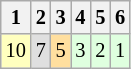<table class="wikitable" style="font-size: 85%;">
<tr>
<th>1</th>
<th>2</th>
<th>3</th>
<th>4</th>
<th>5</th>
<th>6</th>
</tr>
<tr align="center">
<td style="background:#FFFFBF;">10</td>
<td style="background:#DFDFDF;">7</td>
<td style="background:#FFDF9F;">5</td>
<td style="background:#DFFFDF;">3</td>
<td style="background:#DFFFDF;">2</td>
<td style="background:#DFFFDF;">1</td>
</tr>
</table>
